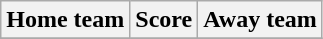<table class="wikitable" style="text-align: center">
<tr>
<th>Home team</th>
<th>Score</th>
<th>Away team</th>
</tr>
<tr>
</tr>
</table>
